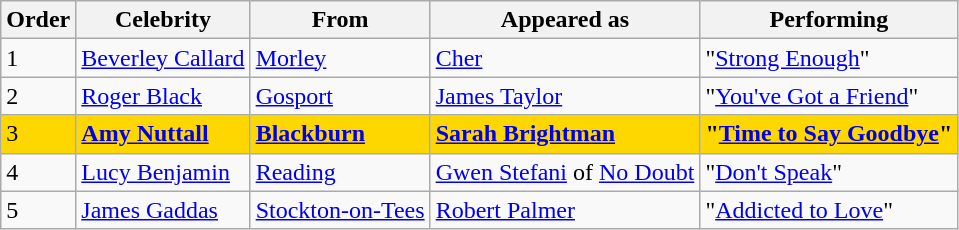<table class="wikitable">
<tr>
<th>Order</th>
<th>Celebrity</th>
<th>From</th>
<th>Appeared as</th>
<th>Performing</th>
</tr>
<tr>
<td>1</td>
<td><a href='#'>Beverley Callard</a></td>
<td><a href='#'>Morley</a></td>
<td><a href='#'>Cher</a></td>
<td>"<a href='#'>Strong Enough</a>"</td>
</tr>
<tr>
<td>2</td>
<td><a href='#'>Roger Black</a></td>
<td><a href='#'>Gosport</a></td>
<td><a href='#'>James Taylor</a></td>
<td>"<a href='#'>You've Got a Friend</a>"</td>
</tr>
<tr style="background:gold;">
<td>3</td>
<td><strong><a href='#'>Amy Nuttall</a></strong></td>
<td><strong><a href='#'>Blackburn</a></strong></td>
<td><strong><a href='#'>Sarah Brightman</a></strong></td>
<td><strong>"<a href='#'>Time to Say Goodbye</a>"</strong></td>
</tr>
<tr>
<td>4</td>
<td><a href='#'>Lucy Benjamin</a></td>
<td><a href='#'>Reading</a></td>
<td><a href='#'>Gwen Stefani</a> of <a href='#'>No Doubt</a></td>
<td>"<a href='#'>Don't Speak</a>"</td>
</tr>
<tr>
<td>5</td>
<td><a href='#'>James Gaddas</a></td>
<td><a href='#'>Stockton-on-Tees</a></td>
<td><a href='#'>Robert Palmer</a></td>
<td>"<a href='#'>Addicted to Love</a>"</td>
</tr>
</table>
